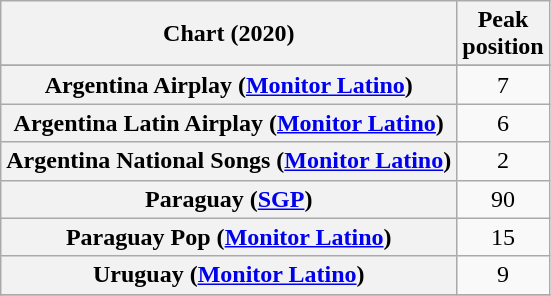<table class="wikitable sortable plainrowheaders" style="text-align:center">
<tr>
<th scope="col">Chart (2020)</th>
<th scope="col">Peak<br> position</th>
</tr>
<tr>
</tr>
<tr>
<th scope="row">Argentina Airplay (<a href='#'>Monitor Latino</a>)</th>
<td>7</td>
</tr>
<tr>
<th scope="row">Argentina Latin Airplay (<a href='#'>Monitor Latino</a>)</th>
<td>6</td>
</tr>
<tr>
<th scope="row">Argentina National Songs (<a href='#'>Monitor Latino</a>)</th>
<td>2</td>
</tr>
<tr>
<th scope="row">Paraguay (<a href='#'>SGP</a>)</th>
<td>90</td>
</tr>
<tr>
<th scope="row">Paraguay Pop (<a href='#'>Monitor Latino</a>)</th>
<td>15</td>
</tr>
<tr>
<th scope="row">Uruguay (<a href='#'>Monitor Latino</a>)</th>
<td>9</td>
</tr>
<tr>
</tr>
</table>
